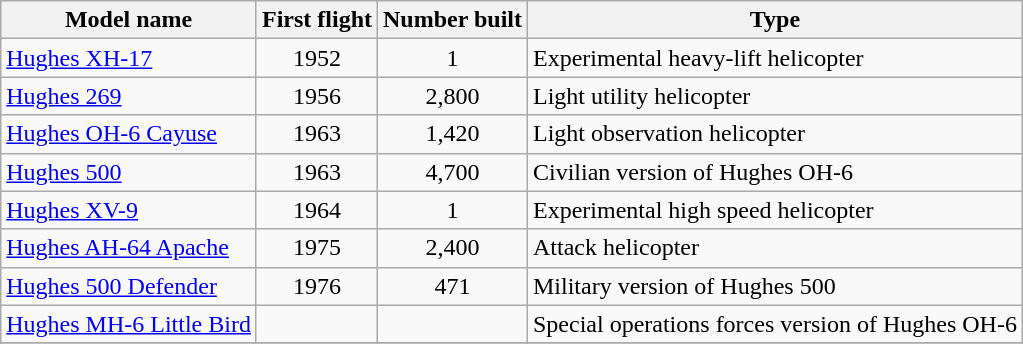<table class="wikitable sortable">
<tr>
<th>Model name</th>
<th>First flight</th>
<th>Number built</th>
<th>Type</th>
</tr>
<tr>
<td align=left><a href='#'>Hughes XH-17</a></td>
<td align=center>1952</td>
<td align=center>1</td>
<td align=left>Experimental heavy-lift helicopter</td>
</tr>
<tr>
<td align=left><a href='#'>Hughes 269</a></td>
<td align=center>1956</td>
<td align=center>2,800</td>
<td align=left>Light utility helicopter</td>
</tr>
<tr>
<td align=left><a href='#'>Hughes OH-6 Cayuse</a></td>
<td align=center>1963</td>
<td align=center>1,420</td>
<td align=left>Light observation helicopter</td>
</tr>
<tr>
<td align=left><a href='#'>Hughes 500</a></td>
<td align=center>1963</td>
<td align=center>4,700</td>
<td align=left>Civilian version of Hughes OH-6</td>
</tr>
<tr>
<td align=left><a href='#'>Hughes XV-9</a></td>
<td align=center>1964</td>
<td align=center>1</td>
<td align=left>Experimental high speed helicopter</td>
</tr>
<tr>
<td align=left><a href='#'>Hughes AH-64 Apache</a></td>
<td align=center>1975</td>
<td align=center>2,400</td>
<td align=left>Attack helicopter</td>
</tr>
<tr>
<td align=left><a href='#'>Hughes 500 Defender</a></td>
<td align=center>1976</td>
<td align=center>471</td>
<td align=left>Military version of Hughes 500</td>
</tr>
<tr>
<td align=left><a href='#'>Hughes MH-6 Little Bird</a></td>
<td align=center></td>
<td align=center></td>
<td align=left>Special operations forces version of Hughes OH-6</td>
</tr>
<tr>
</tr>
</table>
